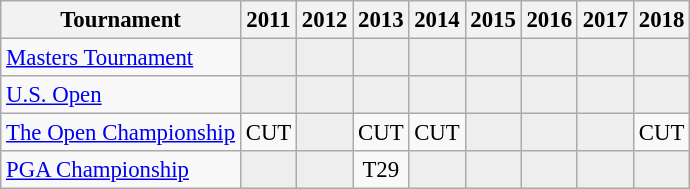<table class="wikitable" style="font-size:95%;text-align:center;">
<tr>
<th>Tournament</th>
<th>2011</th>
<th>2012</th>
<th>2013</th>
<th>2014</th>
<th>2015</th>
<th>2016</th>
<th>2017</th>
<th>2018</th>
</tr>
<tr>
<td align=left><a href='#'>Masters Tournament</a></td>
<td style="background:#eeeeee;"></td>
<td style="background:#eeeeee;"></td>
<td style="background:#eeeeee;"></td>
<td style="background:#eeeeee;"></td>
<td style="background:#eeeeee;"></td>
<td style="background:#eeeeee;"></td>
<td style="background:#eeeeee;"></td>
<td style="background:#eeeeee;"></td>
</tr>
<tr>
<td align=left><a href='#'>U.S. Open</a></td>
<td style="background:#eeeeee;"></td>
<td style="background:#eeeeee;"></td>
<td style="background:#eeeeee;"></td>
<td style="background:#eeeeee;"></td>
<td style="background:#eeeeee;"></td>
<td style="background:#eeeeee;"></td>
<td style="background:#eeeeee;"></td>
<td style="background:#eeeeee;"></td>
</tr>
<tr>
<td align=left><a href='#'>The Open Championship</a></td>
<td>CUT</td>
<td style="background:#eeeeee;"></td>
<td>CUT</td>
<td>CUT</td>
<td style="background:#eeeeee;"></td>
<td style="background:#eeeeee;"></td>
<td style="background:#eeeeee;"></td>
<td>CUT</td>
</tr>
<tr>
<td align=left><a href='#'>PGA Championship</a></td>
<td style="background:#eeeeee;"></td>
<td style="background:#eeeeee;"></td>
<td>T29</td>
<td style="background:#eeeeee;"></td>
<td style="background:#eeeeee;"></td>
<td style="background:#eeeeee;"></td>
<td style="background:#eeeeee;"></td>
<td style="background:#eeeeee;"></td>
</tr>
</table>
